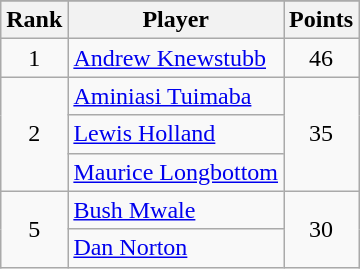<table class="wikitable sortable">
<tr>
</tr>
<tr>
<th>Rank</th>
<th>Player</th>
<th>Points</th>
</tr>
<tr>
<td align=center>1</td>
<td> <a href='#'>Andrew Knewstubb</a></td>
<td align=center>46</td>
</tr>
<tr>
<td align=center rowspan=3>2</td>
<td> <a href='#'>Aminiasi Tuimaba</a></td>
<td align=center rowspan=3>35</td>
</tr>
<tr>
<td> <a href='#'>Lewis Holland</a></td>
</tr>
<tr>
<td> <a href='#'>Maurice Longbottom</a></td>
</tr>
<tr>
<td align=center rowspan=2>5</td>
<td> <a href='#'>Bush Mwale</a></td>
<td align=center rowspan=2>30</td>
</tr>
<tr>
<td> <a href='#'>Dan Norton</a></td>
</tr>
</table>
